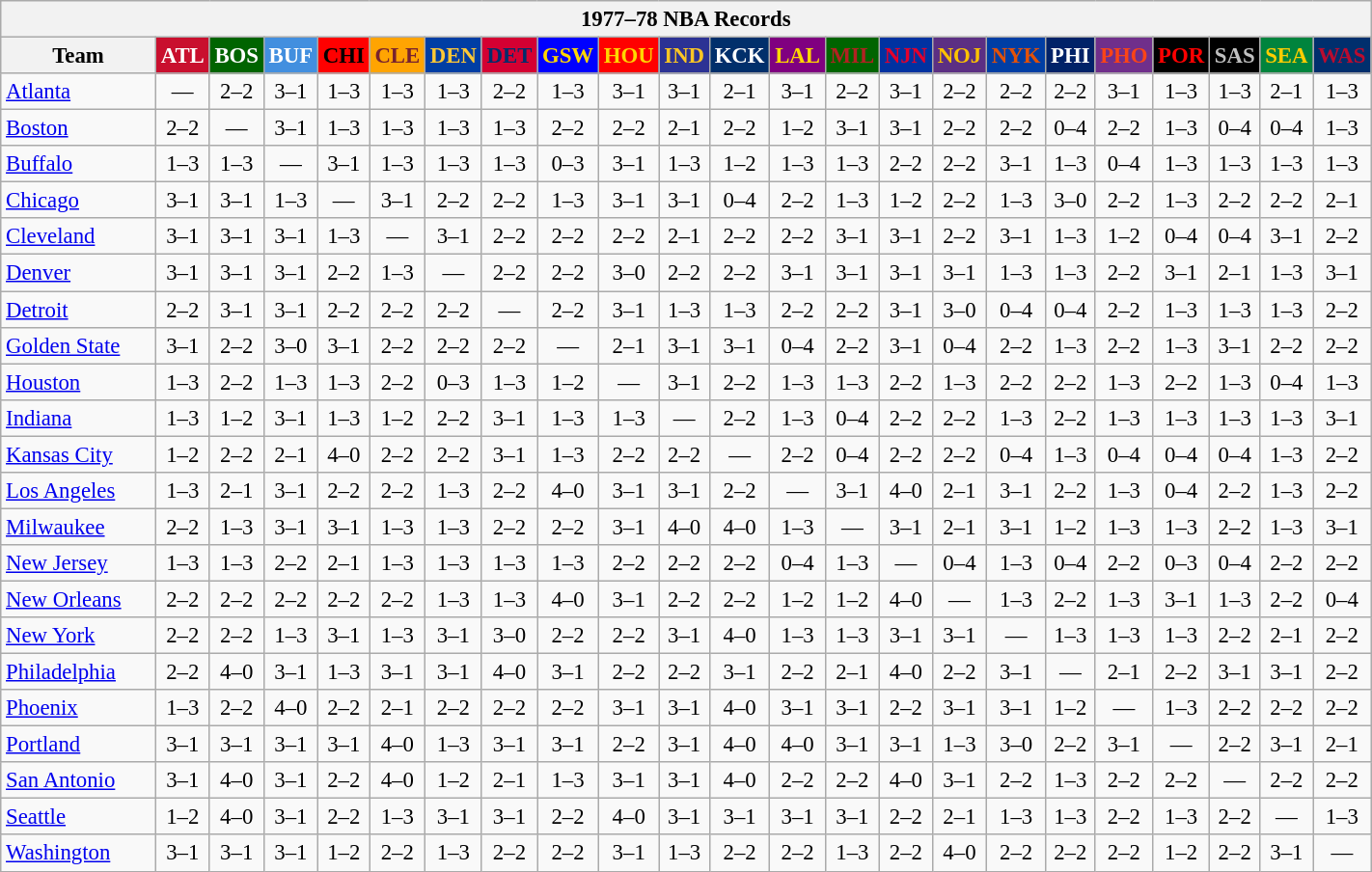<table class="wikitable" style="font-size:95%; text-align:center;">
<tr>
<th colspan=23>1977–78 NBA Records</th>
</tr>
<tr>
<th width=100>Team</th>
<th style="background:#C90F2E;color:#FFFFFF;width=35">ATL</th>
<th style="background:#006400;color:#FFFFFF;width=35">BOS</th>
<th style="background:#428FDF;color:#FFFFFF;width=35">BUF</th>
<th style="background:#FF0000;color:#000000;width=35">CHI</th>
<th style="background:#FFA402;color:#77222F;width=35">CLE</th>
<th style="background:#003EA4;color:#FDC835;width=35">DEN</th>
<th style="background:#D40032;color:#012D6C;width=35">DET</th>
<th style="background:#0000FF;color:#FFD700;width=35">GSW</th>
<th style="background:#FF0000;color:#FFD700;width=35">HOU</th>
<th style="background:#2C3294;color:#FCC624;width=35">IND</th>
<th style="background:#012F6B;color:#FFFFFF;width=35">KCK</th>
<th style="background:#800080;color:#FFD700;width=35">LAL</th>
<th style="background:#006400;color:#B22222;width=35">MIL</th>
<th style="background:#0032A1;color:#E5002B;width=35">NJN</th>
<th style="background:#5C2F83;color:#FCC200;width=35">NOJ</th>
<th style="background:#003EA4;color:#E35208;width=35">NYK</th>
<th style="background:#012268;color:#FFFFFF;width=35">PHI</th>
<th style="background:#702F8B;color:#FA4417;width=35">PHO</th>
<th style="background:#000000;color:#FF0000;width=35">POR</th>
<th style="background:#000000;color:#C0C0C0;width=35">SAS</th>
<th style="background:#00843D;color:#FFCD01;width=35">SEA</th>
<th style="background:#012F6D;color:#BA0C2F;width=35">WAS</th>
</tr>
<tr>
<td style="text-align:left;"><a href='#'>Atlanta</a></td>
<td>—</td>
<td>2–2</td>
<td>3–1</td>
<td>1–3</td>
<td>1–3</td>
<td>1–3</td>
<td>2–2</td>
<td>1–3</td>
<td>3–1</td>
<td>3–1</td>
<td>2–1</td>
<td>3–1</td>
<td>2–2</td>
<td>3–1</td>
<td>2–2</td>
<td>2–2</td>
<td>2–2</td>
<td>3–1</td>
<td>1–3</td>
<td>1–3</td>
<td>2–1</td>
<td>1–3</td>
</tr>
<tr>
<td style="text-align:left;"><a href='#'>Boston</a></td>
<td>2–2</td>
<td>—</td>
<td>3–1</td>
<td>1–3</td>
<td>1–3</td>
<td>1–3</td>
<td>1–3</td>
<td>2–2</td>
<td>2–2</td>
<td>2–1</td>
<td>2–2</td>
<td>1–2</td>
<td>3–1</td>
<td>3–1</td>
<td>2–2</td>
<td>2–2</td>
<td>0–4</td>
<td>2–2</td>
<td>1–3</td>
<td>0–4</td>
<td>0–4</td>
<td>1–3</td>
</tr>
<tr>
<td style="text-align:left;"><a href='#'>Buffalo</a></td>
<td>1–3</td>
<td>1–3</td>
<td>—</td>
<td>3–1</td>
<td>1–3</td>
<td>1–3</td>
<td>1–3</td>
<td>0–3</td>
<td>3–1</td>
<td>1–3</td>
<td>1–2</td>
<td>1–3</td>
<td>1–3</td>
<td>2–2</td>
<td>2–2</td>
<td>3–1</td>
<td>1–3</td>
<td>0–4</td>
<td>1–3</td>
<td>1–3</td>
<td>1–3</td>
<td>1–3</td>
</tr>
<tr>
<td style="text-align:left;"><a href='#'>Chicago</a></td>
<td>3–1</td>
<td>3–1</td>
<td>1–3</td>
<td>—</td>
<td>3–1</td>
<td>2–2</td>
<td>2–2</td>
<td>1–3</td>
<td>3–1</td>
<td>3–1</td>
<td>0–4</td>
<td>2–2</td>
<td>1–3</td>
<td>1–2</td>
<td>2–2</td>
<td>1–3</td>
<td>3–0</td>
<td>2–2</td>
<td>1–3</td>
<td>2–2</td>
<td>2–2</td>
<td>2–1</td>
</tr>
<tr>
<td style="text-align:left;"><a href='#'>Cleveland</a></td>
<td>3–1</td>
<td>3–1</td>
<td>3–1</td>
<td>1–3</td>
<td>—</td>
<td>3–1</td>
<td>2–2</td>
<td>2–2</td>
<td>2–2</td>
<td>2–1</td>
<td>2–2</td>
<td>2–2</td>
<td>3–1</td>
<td>3–1</td>
<td>2–2</td>
<td>3–1</td>
<td>1–3</td>
<td>1–2</td>
<td>0–4</td>
<td>0–4</td>
<td>3–1</td>
<td>2–2</td>
</tr>
<tr>
<td style="text-align:left;"><a href='#'>Denver</a></td>
<td>3–1</td>
<td>3–1</td>
<td>3–1</td>
<td>2–2</td>
<td>1–3</td>
<td>—</td>
<td>2–2</td>
<td>2–2</td>
<td>3–0</td>
<td>2–2</td>
<td>2–2</td>
<td>3–1</td>
<td>3–1</td>
<td>3–1</td>
<td>3–1</td>
<td>1–3</td>
<td>1–3</td>
<td>2–2</td>
<td>3–1</td>
<td>2–1</td>
<td>1–3</td>
<td>3–1</td>
</tr>
<tr>
<td style="text-align:left;"><a href='#'>Detroit</a></td>
<td>2–2</td>
<td>3–1</td>
<td>3–1</td>
<td>2–2</td>
<td>2–2</td>
<td>2–2</td>
<td>—</td>
<td>2–2</td>
<td>3–1</td>
<td>1–3</td>
<td>1–3</td>
<td>2–2</td>
<td>2–2</td>
<td>3–1</td>
<td>3–0</td>
<td>0–4</td>
<td>0–4</td>
<td>2–2</td>
<td>1–3</td>
<td>1–3</td>
<td>1–3</td>
<td>2–2</td>
</tr>
<tr>
<td style="text-align:left;"><a href='#'>Golden State</a></td>
<td>3–1</td>
<td>2–2</td>
<td>3–0</td>
<td>3–1</td>
<td>2–2</td>
<td>2–2</td>
<td>2–2</td>
<td>—</td>
<td>2–1</td>
<td>3–1</td>
<td>3–1</td>
<td>0–4</td>
<td>2–2</td>
<td>3–1</td>
<td>0–4</td>
<td>2–2</td>
<td>1–3</td>
<td>2–2</td>
<td>1–3</td>
<td>3–1</td>
<td>2–2</td>
<td>2–2</td>
</tr>
<tr>
<td style="text-align:left;"><a href='#'>Houston</a></td>
<td>1–3</td>
<td>2–2</td>
<td>1–3</td>
<td>1–3</td>
<td>2–2</td>
<td>0–3</td>
<td>1–3</td>
<td>1–2</td>
<td>—</td>
<td>3–1</td>
<td>2–2</td>
<td>1–3</td>
<td>1–3</td>
<td>2–2</td>
<td>1–3</td>
<td>2–2</td>
<td>2–2</td>
<td>1–3</td>
<td>2–2</td>
<td>1–3</td>
<td>0–4</td>
<td>1–3</td>
</tr>
<tr>
<td style="text-align:left;"><a href='#'>Indiana</a></td>
<td>1–3</td>
<td>1–2</td>
<td>3–1</td>
<td>1–3</td>
<td>1–2</td>
<td>2–2</td>
<td>3–1</td>
<td>1–3</td>
<td>1–3</td>
<td>—</td>
<td>2–2</td>
<td>1–3</td>
<td>0–4</td>
<td>2–2</td>
<td>2–2</td>
<td>1–3</td>
<td>2–2</td>
<td>1–3</td>
<td>1–3</td>
<td>1–3</td>
<td>1–3</td>
<td>3–1</td>
</tr>
<tr>
<td style="text-align:left;"><a href='#'>Kansas City</a></td>
<td>1–2</td>
<td>2–2</td>
<td>2–1</td>
<td>4–0</td>
<td>2–2</td>
<td>2–2</td>
<td>3–1</td>
<td>1–3</td>
<td>2–2</td>
<td>2–2</td>
<td>—</td>
<td>2–2</td>
<td>0–4</td>
<td>2–2</td>
<td>2–2</td>
<td>0–4</td>
<td>1–3</td>
<td>0–4</td>
<td>0–4</td>
<td>0–4</td>
<td>1–3</td>
<td>2–2</td>
</tr>
<tr>
<td style="text-align:left;"><a href='#'>Los Angeles</a></td>
<td>1–3</td>
<td>2–1</td>
<td>3–1</td>
<td>2–2</td>
<td>2–2</td>
<td>1–3</td>
<td>2–2</td>
<td>4–0</td>
<td>3–1</td>
<td>3–1</td>
<td>2–2</td>
<td>—</td>
<td>3–1</td>
<td>4–0</td>
<td>2–1</td>
<td>3–1</td>
<td>2–2</td>
<td>1–3</td>
<td>0–4</td>
<td>2–2</td>
<td>1–3</td>
<td>2–2</td>
</tr>
<tr>
<td style="text-align:left;"><a href='#'>Milwaukee</a></td>
<td>2–2</td>
<td>1–3</td>
<td>3–1</td>
<td>3–1</td>
<td>1–3</td>
<td>1–3</td>
<td>2–2</td>
<td>2–2</td>
<td>3–1</td>
<td>4–0</td>
<td>4–0</td>
<td>1–3</td>
<td>—</td>
<td>3–1</td>
<td>2–1</td>
<td>3–1</td>
<td>1–2</td>
<td>1–3</td>
<td>1–3</td>
<td>2–2</td>
<td>1–3</td>
<td>3–1</td>
</tr>
<tr>
<td style="text-align:left;"><a href='#'>New Jersey</a></td>
<td>1–3</td>
<td>1–3</td>
<td>2–2</td>
<td>2–1</td>
<td>1–3</td>
<td>1–3</td>
<td>1–3</td>
<td>1–3</td>
<td>2–2</td>
<td>2–2</td>
<td>2–2</td>
<td>0–4</td>
<td>1–3</td>
<td>—</td>
<td>0–4</td>
<td>1–3</td>
<td>0–4</td>
<td>2–2</td>
<td>0–3</td>
<td>0–4</td>
<td>2–2</td>
<td>2–2</td>
</tr>
<tr>
<td style="text-align:left;"><a href='#'>New Orleans</a></td>
<td>2–2</td>
<td>2–2</td>
<td>2–2</td>
<td>2–2</td>
<td>2–2</td>
<td>1–3</td>
<td>1–3</td>
<td>4–0</td>
<td>3–1</td>
<td>2–2</td>
<td>2–2</td>
<td>1–2</td>
<td>1–2</td>
<td>4–0</td>
<td>—</td>
<td>1–3</td>
<td>2–2</td>
<td>1–3</td>
<td>3–1</td>
<td>1–3</td>
<td>2–2</td>
<td>0–4</td>
</tr>
<tr>
<td style="text-align:left;"><a href='#'>New York</a></td>
<td>2–2</td>
<td>2–2</td>
<td>1–3</td>
<td>3–1</td>
<td>1–3</td>
<td>3–1</td>
<td>3–0</td>
<td>2–2</td>
<td>2–2</td>
<td>3–1</td>
<td>4–0</td>
<td>1–3</td>
<td>1–3</td>
<td>3–1</td>
<td>3–1</td>
<td>—</td>
<td>1–3</td>
<td>1–3</td>
<td>1–3</td>
<td>2–2</td>
<td>2–1</td>
<td>2–2</td>
</tr>
<tr>
<td style="text-align:left;"><a href='#'>Philadelphia</a></td>
<td>2–2</td>
<td>4–0</td>
<td>3–1</td>
<td>1–3</td>
<td>3–1</td>
<td>3–1</td>
<td>4–0</td>
<td>3–1</td>
<td>2–2</td>
<td>2–2</td>
<td>3–1</td>
<td>2–2</td>
<td>2–1</td>
<td>4–0</td>
<td>2–2</td>
<td>3–1</td>
<td>—</td>
<td>2–1</td>
<td>2–2</td>
<td>3–1</td>
<td>3–1</td>
<td>2–2</td>
</tr>
<tr>
<td style="text-align:left;"><a href='#'>Phoenix</a></td>
<td>1–3</td>
<td>2–2</td>
<td>4–0</td>
<td>2–2</td>
<td>2–1</td>
<td>2–2</td>
<td>2–2</td>
<td>2–2</td>
<td>3–1</td>
<td>3–1</td>
<td>4–0</td>
<td>3–1</td>
<td>3–1</td>
<td>2–2</td>
<td>3–1</td>
<td>3–1</td>
<td>1–2</td>
<td>—</td>
<td>1–3</td>
<td>2–2</td>
<td>2–2</td>
<td>2–2</td>
</tr>
<tr>
<td style="text-align:left;"><a href='#'>Portland</a></td>
<td>3–1</td>
<td>3–1</td>
<td>3–1</td>
<td>3–1</td>
<td>4–0</td>
<td>1–3</td>
<td>3–1</td>
<td>3–1</td>
<td>2–2</td>
<td>3–1</td>
<td>4–0</td>
<td>4–0</td>
<td>3–1</td>
<td>3–1</td>
<td>1–3</td>
<td>3–0</td>
<td>2–2</td>
<td>3–1</td>
<td>—</td>
<td>2–2</td>
<td>3–1</td>
<td>2–1</td>
</tr>
<tr>
<td style="text-align:left;"><a href='#'>San Antonio</a></td>
<td>3–1</td>
<td>4–0</td>
<td>3–1</td>
<td>2–2</td>
<td>4–0</td>
<td>1–2</td>
<td>2–1</td>
<td>1–3</td>
<td>3–1</td>
<td>3–1</td>
<td>4–0</td>
<td>2–2</td>
<td>2–2</td>
<td>4–0</td>
<td>3–1</td>
<td>2–2</td>
<td>1–3</td>
<td>2–2</td>
<td>2–2</td>
<td>—</td>
<td>2–2</td>
<td>2–2</td>
</tr>
<tr>
<td style="text-align:left;"><a href='#'>Seattle</a></td>
<td>1–2</td>
<td>4–0</td>
<td>3–1</td>
<td>2–2</td>
<td>1–3</td>
<td>3–1</td>
<td>3–1</td>
<td>2–2</td>
<td>4–0</td>
<td>3–1</td>
<td>3–1</td>
<td>3–1</td>
<td>3–1</td>
<td>2–2</td>
<td>2–1</td>
<td>1–3</td>
<td>1–3</td>
<td>2–2</td>
<td>1–3</td>
<td>2–2</td>
<td>—</td>
<td>1–3</td>
</tr>
<tr>
<td style="text-align:left;"><a href='#'>Washington</a></td>
<td>3–1</td>
<td>3–1</td>
<td>3–1</td>
<td>1–2</td>
<td>2–2</td>
<td>1–3</td>
<td>2–2</td>
<td>2–2</td>
<td>3–1</td>
<td>1–3</td>
<td>2–2</td>
<td>2–2</td>
<td>1–3</td>
<td>2–2</td>
<td>4–0</td>
<td>2–2</td>
<td>2–2</td>
<td>2–2</td>
<td>1–2</td>
<td>2–2</td>
<td>3–1</td>
<td>—</td>
</tr>
</table>
